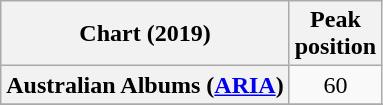<table class="wikitable sortable plainrowheaders" style="text-align:center">
<tr>
<th scope="col">Chart (2019)</th>
<th scope="col">Peak<br>position</th>
</tr>
<tr>
<th scope="row">Australian Albums (<a href='#'>ARIA</a>)</th>
<td>60</td>
</tr>
<tr>
</tr>
<tr>
</tr>
<tr>
</tr>
<tr>
</tr>
<tr>
</tr>
<tr>
</tr>
<tr>
</tr>
<tr>
</tr>
<tr>
</tr>
</table>
